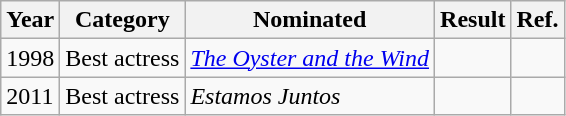<table class="wikitable">
<tr>
<th>Year</th>
<th>Category</th>
<th>Nominated</th>
<th>Result</th>
<th>Ref.</th>
</tr>
<tr>
<td>1998</td>
<td>Best actress</td>
<td><em><a href='#'>The Oyster and the Wind</a></em></td>
<td></td>
<td></td>
</tr>
<tr>
<td>2011</td>
<td>Best actress</td>
<td><em>Estamos Juntos</em></td>
<td></td>
<td></td>
</tr>
</table>
